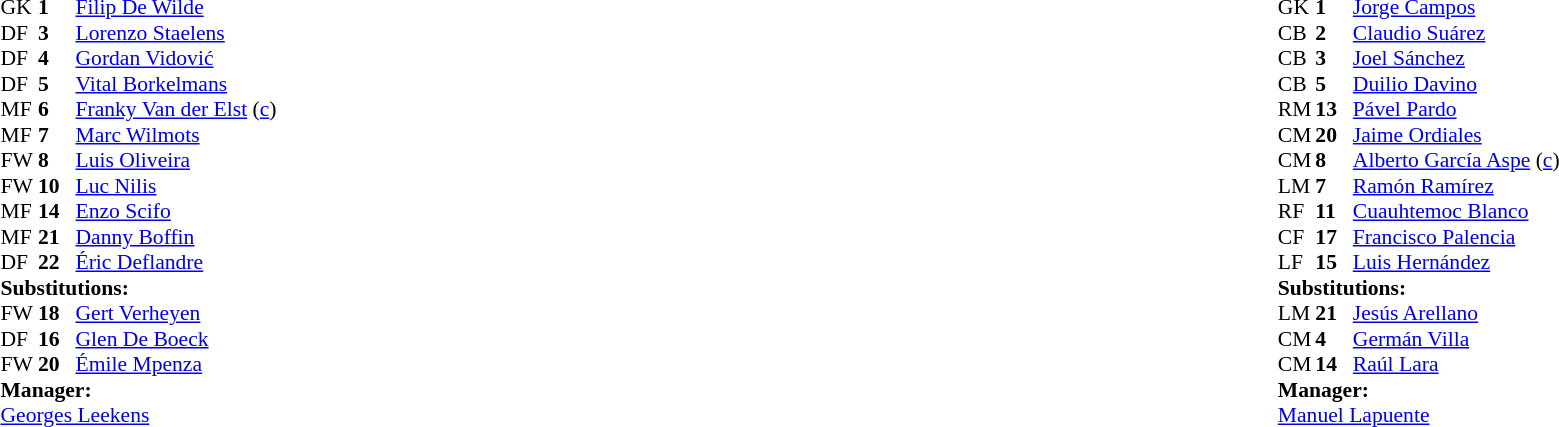<table style="width:100%">
<tr>
<td style="vertical-align:top;width:50%"><br><table style="font-size:90%" cellspacing="0" cellpadding="0">
<tr>
<th width="25"></th>
<th width="25"></th>
</tr>
<tr>
<td>GK</td>
<td><strong>1</strong></td>
<td><a href='#'>Filip De Wilde</a></td>
</tr>
<tr>
<td>DF</td>
<td><strong>3</strong></td>
<td><a href='#'>Lorenzo Staelens</a></td>
</tr>
<tr>
<td>DF</td>
<td><strong>4</strong></td>
<td><a href='#'>Gordan Vidović</a></td>
<td></td>
</tr>
<tr>
<td>DF</td>
<td><strong>5</strong></td>
<td><a href='#'>Vital Borkelmans</a></td>
</tr>
<tr>
<td>MF</td>
<td><strong>6</strong></td>
<td><a href='#'>Franky Van der Elst</a> (<a href='#'>c</a>)</td>
<td></td>
<td></td>
</tr>
<tr>
<td>MF</td>
<td><strong>7</strong></td>
<td><a href='#'>Marc Wilmots</a></td>
</tr>
<tr>
<td>FW</td>
<td><strong>8</strong></td>
<td><a href='#'>Luis Oliveira</a></td>
</tr>
<tr>
<td>FW</td>
<td><strong>10</strong></td>
<td><a href='#'>Luc Nilis</a></td>
<td></td>
<td></td>
</tr>
<tr>
<td>MF</td>
<td><strong>14</strong></td>
<td><a href='#'>Enzo Scifo</a></td>
</tr>
<tr>
<td>MF</td>
<td><strong>21</strong></td>
<td><a href='#'>Danny Boffin</a></td>
<td></td>
<td></td>
</tr>
<tr>
<td>DF</td>
<td><strong>22</strong></td>
<td><a href='#'>Éric Deflandre</a></td>
</tr>
<tr>
<td colspan=3><strong>Substitutions:</strong></td>
</tr>
<tr>
<td>FW</td>
<td><strong>18</strong></td>
<td><a href='#'>Gert Verheyen</a></td>
<td></td>
<td></td>
</tr>
<tr>
<td>DF</td>
<td><strong>16</strong></td>
<td><a href='#'>Glen De Boeck</a></td>
<td></td>
<td></td>
</tr>
<tr>
<td>FW</td>
<td><strong>20</strong></td>
<td><a href='#'>Émile Mpenza</a></td>
<td></td>
<td></td>
</tr>
<tr>
<td colspan=3><strong>Manager:</strong></td>
</tr>
<tr>
<td colspan="4"><a href='#'>Georges Leekens</a></td>
</tr>
</table>
</td>
<td valign="top"></td>
<td style="vertical-align:top;width:50%"><br><table cellspacing="0" cellpadding="0" style="font-size:90%;margin:auto">
<tr>
<th width="25"></th>
<th width="25"></th>
</tr>
<tr>
<td>GK</td>
<td><strong>1</strong></td>
<td><a href='#'>Jorge Campos</a></td>
</tr>
<tr>
<td>CB</td>
<td><strong>2</strong></td>
<td><a href='#'>Claudio Suárez</a></td>
</tr>
<tr>
<td>CB</td>
<td><strong>3</strong></td>
<td><a href='#'>Joel Sánchez</a></td>
</tr>
<tr>
<td>CB</td>
<td><strong>5</strong></td>
<td><a href='#'>Duilio Davino</a></td>
</tr>
<tr>
<td>RM</td>
<td><strong>13</strong></td>
<td><a href='#'>Pável Pardo</a></td>
<td></td>
</tr>
<tr>
<td>CM</td>
<td><strong>20</strong></td>
<td><a href='#'>Jaime Ordiales</a></td>
<td></td>
<td></td>
</tr>
<tr>
<td>CM</td>
<td><strong>8</strong></td>
<td><a href='#'>Alberto García Aspe</a> (<a href='#'>c</a>)</td>
<td></td>
<td></td>
</tr>
<tr>
<td>LM</td>
<td><strong>7</strong></td>
<td><a href='#'>Ramón Ramírez</a></td>
<td></td>
</tr>
<tr>
<td>RF</td>
<td><strong>11</strong></td>
<td><a href='#'>Cuauhtemoc Blanco</a></td>
<td></td>
</tr>
<tr>
<td>CF</td>
<td><strong>17</strong></td>
<td><a href='#'>Francisco Palencia</a></td>
<td></td>
<td></td>
</tr>
<tr>
<td>LF</td>
<td><strong>15</strong></td>
<td><a href='#'>Luis Hernández</a></td>
</tr>
<tr>
<td colspan=3><strong>Substitutions:</strong></td>
</tr>
<tr>
<td>LM</td>
<td><strong>21</strong></td>
<td><a href='#'>Jesús Arellano</a></td>
<td></td>
<td></td>
</tr>
<tr>
<td>CM</td>
<td><strong>4</strong></td>
<td><a href='#'>Germán Villa</a></td>
<td></td>
<td></td>
</tr>
<tr>
<td>CM</td>
<td><strong>14</strong></td>
<td><a href='#'>Raúl Lara</a></td>
<td></td>
<td></td>
</tr>
<tr>
<td colspan=3><strong>Manager:</strong></td>
</tr>
<tr>
<td colspan="4"><a href='#'>Manuel Lapuente</a></td>
</tr>
</table>
</td>
</tr>
</table>
